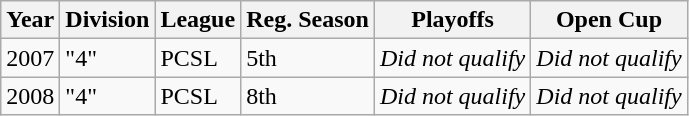<table class="wikitable">
<tr>
<th>Year</th>
<th>Division</th>
<th>League</th>
<th>Reg. Season</th>
<th>Playoffs</th>
<th>Open Cup</th>
</tr>
<tr>
<td>2007</td>
<td>"4"</td>
<td>PCSL</td>
<td>5th</td>
<td><em>Did not qualify</em></td>
<td><em>Did not qualify</em></td>
</tr>
<tr>
<td>2008</td>
<td>"4"</td>
<td>PCSL</td>
<td>8th</td>
<td><em>Did not qualify</em></td>
<td><em>Did not qualify</em></td>
</tr>
</table>
